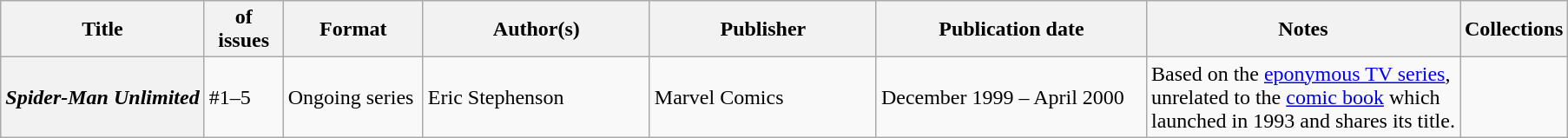<table class="wikitable">
<tr>
<th>Title</th>
<th style="width:40pt"> of issues</th>
<th style="width:75pt">Format</th>
<th style="width:125pt">Author(s)</th>
<th style="width:125pt">Publisher</th>
<th style="width:150pt">Publication date</th>
<th style="width:175pt">Notes</th>
<th>Collections</th>
</tr>
<tr>
<th><em>Spider-Man Unlimited</em></th>
<td>#1–5</td>
<td>Ongoing series</td>
<td>Eric Stephenson</td>
<td>Marvel Comics</td>
<td>December 1999 – April 2000</td>
<td>Based on the <a href='#'>eponymous TV series</a>, unrelated to the <a href='#'>comic book</a> which launched in 1993 and shares its title.</td>
<td></td>
</tr>
</table>
